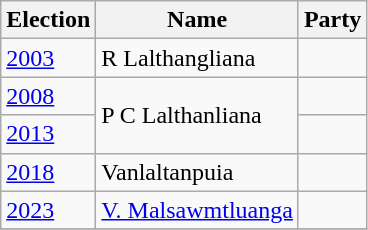<table class="wikitable sortable">
<tr>
<th>Election</th>
<th>Name</th>
<th colspan=2>Party</th>
</tr>
<tr>
<td><a href='#'>2003</a></td>
<td>R Lalthangliana</td>
<td></td>
</tr>
<tr>
<td><a href='#'>2008</a></td>
<td rowspan=2>P C Lalthanliana</td>
<td></td>
</tr>
<tr>
<td><a href='#'>2013</a></td>
</tr>
<tr>
<td><a href='#'>2018</a></td>
<td>Vanlaltanpuia</td>
<td></td>
</tr>
<tr>
<td><a href='#'>2023</a></td>
<td><a href='#'>V. Malsawmtluanga</a></td>
<td></td>
</tr>
<tr>
</tr>
</table>
